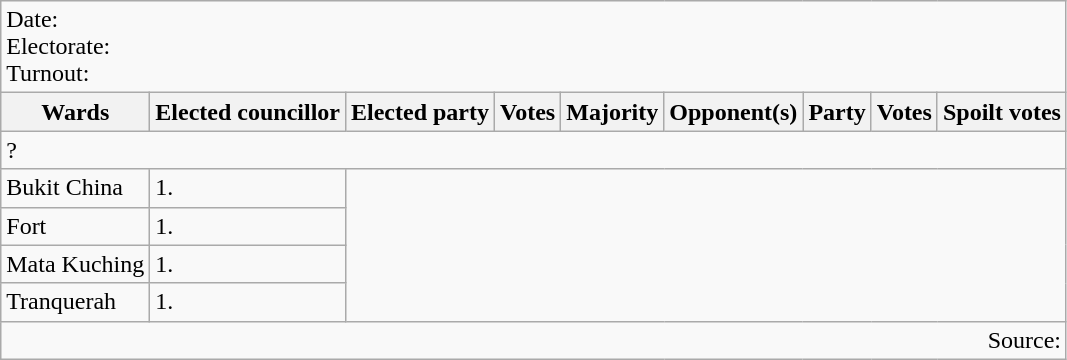<table class=wikitable>
<tr>
<td colspan=9>Date: <br>Electorate: <br>Turnout:</td>
</tr>
<tr>
<th>Wards</th>
<th>Elected councillor</th>
<th>Elected party</th>
<th>Votes</th>
<th>Majority</th>
<th>Opponent(s)</th>
<th>Party</th>
<th>Votes</th>
<th>Spoilt votes</th>
</tr>
<tr>
<td colspan=9>? </td>
</tr>
<tr>
<td>Bukit China</td>
<td>1.</td>
</tr>
<tr>
<td>Fort</td>
<td>1.</td>
</tr>
<tr>
<td>Mata Kuching</td>
<td>1.</td>
</tr>
<tr>
<td>Tranquerah</td>
<td>1.</td>
</tr>
<tr>
<td colspan=9 align=right>Source:</td>
</tr>
</table>
